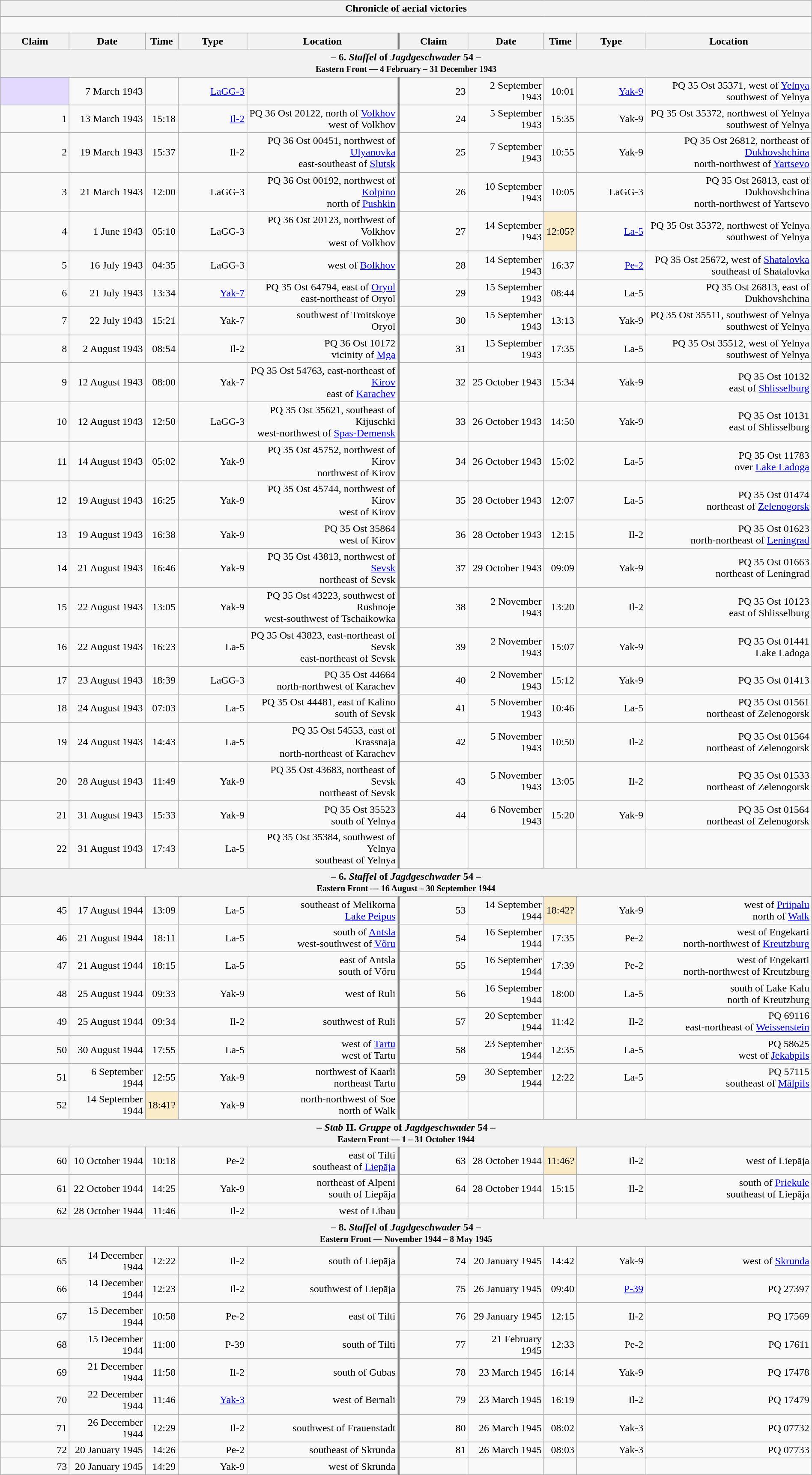<table class="wikitable plainrowheaders collapsible" style="margin-left: auto; margin-right: auto; border: none; text-align:right; width: 100%;">
<tr>
<th colspan="10">Chronicle of aerial victories</th>
</tr>
<tr>
<td colspan="10" style="text-align: left;"><br>
</td>
</tr>
<tr>
<th scope="col" width="100px">Claim</th>
<th scope="col">Date</th>
<th scope="col">Time</th>
<th scope="col" width="100px">Type</th>
<th scope="col">Location</th>
<th scope="col" style="border-left: 3px solid grey;" width="100px">Claim</th>
<th scope="col">Date</th>
<th scope="col">Time</th>
<th scope="col" width="100px">Type</th>
<th scope="col">Location</th>
</tr>
<tr>
<th colspan="10">– 6. <em>Staffel</em> of <em>Jagdgeschwader</em> 54 –<br><small>Eastern Front — 4 February – 31 December 1943</small></th>
</tr>
<tr>
<td style="background:#e3d9ff;"></td>
<td>7 March 1943</td>
<td></td>
<td><a href='#'>LaGG-3</a></td>
<td></td>
<td style="border-left: 3px solid grey;">23</td>
<td>2 September 1943</td>
<td>10:01</td>
<td><a href='#'>Yak-9</a></td>
<td>PQ 35 Ost 35371, west of <a href='#'>Yelnya</a><br> southwest of Yelnya</td>
</tr>
<tr>
<td>1</td>
<td>13 March 1943</td>
<td>15:18</td>
<td><a href='#'>Il-2</a></td>
<td>PQ 36 Ost 20122, north of <a href='#'>Volkhov</a><br>west of Volkhov</td>
<td style="border-left: 3px solid grey;">24</td>
<td>5 September 1943</td>
<td>15:35</td>
<td>Yak-9</td>
<td>PQ 35 Ost 35372, northwest of Yelnya<br> southwest of Yelnya</td>
</tr>
<tr>
<td>2</td>
<td>19 March 1943</td>
<td>15:37</td>
<td>Il-2</td>
<td>PQ 36 Ost 00451, northwest of <a href='#'>Ulyanovka</a><br> east-southeast of <a href='#'>Slutsk</a></td>
<td style="border-left: 3px solid grey;">25</td>
<td>7 September 1943</td>
<td>10:55</td>
<td>Yak-9</td>
<td>PQ 35 Ost 26812, northeast of <a href='#'>Dukhovshchina</a><br> north-northwest of <a href='#'>Yartsevo</a></td>
</tr>
<tr>
<td>3</td>
<td>21 March 1943</td>
<td>12:00</td>
<td>LaGG-3</td>
<td>PQ 36 Ost 00192, northwest of <a href='#'>Kolpino</a><br> north of <a href='#'>Pushkin</a></td>
<td style="border-left: 3px solid grey;">26</td>
<td>10 September 1943</td>
<td>10:05</td>
<td>LaGG-3</td>
<td>PQ 35 Ost 26813, east of Dukhovshchina<br> north-northwest of Yartsevo</td>
</tr>
<tr>
<td>4</td>
<td>1 June 1943</td>
<td>05:10</td>
<td>LaGG-3</td>
<td>PQ 36 Ost 20123, northwest of Volkhov<br>west of Volkhov</td>
<td style="border-left: 3px solid grey;">27</td>
<td>14 September 1943</td>
<td style="background:#faecc8">12:05?</td>
<td><a href='#'>La-5</a></td>
<td>PQ 35 Ost 35372, northwest of Yelnya<br> southwest of Yelnya</td>
</tr>
<tr>
<td>5</td>
<td>16 July 1943</td>
<td>04:35</td>
<td>LaGG-3</td>
<td>west of <a href='#'>Bolkhov</a></td>
<td style="border-left: 3px solid grey;">28</td>
<td>14 September 1943</td>
<td>16:37</td>
<td><a href='#'>Pe-2</a></td>
<td>PQ 35 Ost 25672, west of <a href='#'>Shatalovka</a><br> southeast of Shatalovka</td>
</tr>
<tr>
<td>6</td>
<td>21 July 1943</td>
<td>13:34</td>
<td><a href='#'>Yak-7</a></td>
<td>PQ 35 Ost 64794, east of <a href='#'>Oryol</a><br> east-northeast of Oryol</td>
<td style="border-left: 3px solid grey;">29</td>
<td>15 September 1943</td>
<td>08:44</td>
<td>La-5</td>
<td>PQ 35 Ost 26813, east of Dukhovshchina</td>
</tr>
<tr>
<td>7</td>
<td>22 July 1943</td>
<td>15:21</td>
<td>Yak-7</td>
<td>southwest of Troitskoye<br>Oryol</td>
<td style="border-left: 3px solid grey;">30</td>
<td>15 September 1943</td>
<td>13:13</td>
<td>Yak-9</td>
<td>PQ 35 Ost 35511, southwest of Yelnya<br> southwest of Yelnya</td>
</tr>
<tr>
<td>8</td>
<td>2 August 1943</td>
<td>08:54</td>
<td>Il-2</td>
<td>PQ 36 Ost 10172<br>vicinity of <a href='#'>Mga</a></td>
<td style="border-left: 3px solid grey;">31</td>
<td>15 September 1943</td>
<td>17:35</td>
<td>La-5</td>
<td>PQ 35 Ost 35512, west of Yelnya<br> southwest of Yelnya</td>
</tr>
<tr>
<td>9</td>
<td>12 August 1943</td>
<td>08:00</td>
<td>Yak-7</td>
<td>PQ 35 Ost 54763, east-northeast of <a href='#'>Kirov</a><br> east of <a href='#'>Karachev</a></td>
<td style="border-left: 3px solid grey;">32</td>
<td>25 October 1943</td>
<td>15:34</td>
<td>Yak-9</td>
<td>PQ 35 Ost 10132<br>east of <a href='#'>Shlisselburg</a></td>
</tr>
<tr>
<td>10</td>
<td>12 August 1943</td>
<td>12:50</td>
<td>LaGG-3</td>
<td>PQ 35 Ost 35621, southeast of Kijuschki<br> west-northwest of <a href='#'>Spas-Demensk</a></td>
<td style="border-left: 3px solid grey;">33</td>
<td>26 October 1943</td>
<td>14:50</td>
<td>Yak-9</td>
<td>PQ 35 Ost 10131<br>east of Shlisselburg</td>
</tr>
<tr>
<td>11</td>
<td>14 August 1943</td>
<td>05:02</td>
<td>Yak-9</td>
<td>PQ 35 Ost 45752, northwest of Kirov<br> northwest of Kirov</td>
<td style="border-left: 3px solid grey;">34</td>
<td>26 October 1943</td>
<td>15:02</td>
<td>La-5</td>
<td>PQ 35 Ost 11783<br>over <a href='#'>Lake Ladoga</a></td>
</tr>
<tr>
<td>12</td>
<td>19 August 1943</td>
<td>16:25</td>
<td>Yak-9</td>
<td>PQ 35 Ost 45744, northwest of Kirov<br> west of Kirov</td>
<td style="border-left: 3px solid grey;">35</td>
<td>28 October 1943</td>
<td>12:07</td>
<td>La-5</td>
<td>PQ 35 Ost 01474<br> northeast of <a href='#'>Zelenogorsk</a></td>
</tr>
<tr>
<td>13</td>
<td>19 August 1943</td>
<td>16:38</td>
<td>Yak-9</td>
<td>PQ 35 Ost 35864<br> west of Kirov</td>
<td style="border-left: 3px solid grey;">36</td>
<td>28 October 1943</td>
<td>12:15</td>
<td>Il-2</td>
<td>PQ 35 Ost 01623<br> north-northeast of <a href='#'>Leningrad</a></td>
</tr>
<tr>
<td>14</td>
<td>21 August 1943</td>
<td>16:46</td>
<td>Yak-9</td>
<td>PQ 35 Ost 43813, northwest of <a href='#'>Sevsk</a><br> northeast of Sevsk</td>
<td style="border-left: 3px solid grey;">37</td>
<td>29 October 1943</td>
<td>09:09</td>
<td>Yak-9</td>
<td>PQ 35 Ost 01663<br> northeast of Leningrad</td>
</tr>
<tr>
<td>15</td>
<td>22 August 1943</td>
<td>13:05</td>
<td>Yak-9</td>
<td>PQ 35 Ost 43223, southwest of Rushnoje<br> west-southwest of Tschaikowka</td>
<td style="border-left: 3px solid grey;">38</td>
<td>2 November 1943</td>
<td>13:20</td>
<td>Il-2</td>
<td>PQ 35 Ost 10123<br>east of Shlisselburg</td>
</tr>
<tr>
<td>16</td>
<td>22 August 1943</td>
<td>16:23</td>
<td>La-5</td>
<td>PQ 35 Ost 43823, east-northeast of Sevsk<br> east-northeast of Sevsk</td>
<td style="border-left: 3px solid grey;">39</td>
<td>2 November 1943</td>
<td>15:07</td>
<td>Yak-9</td>
<td>PQ 35 Ost 01441<br>Lake Ladoga</td>
</tr>
<tr>
<td>17</td>
<td>23 August 1943</td>
<td>18:39</td>
<td>LaGG-3</td>
<td>PQ 35 Ost 44664<br> north-northwest of Karachev</td>
<td style="border-left: 3px solid grey;">40</td>
<td>2 November 1943</td>
<td>15:12</td>
<td>Yak-9</td>
<td>PQ 35 Ost 01413</td>
</tr>
<tr>
<td>18</td>
<td>24 August 1943</td>
<td>07:03</td>
<td>La-5</td>
<td>PQ 35 Ost 44481, east of Kalino<br> south of Sevsk</td>
<td style="border-left: 3px solid grey;">41</td>
<td>5 November 1943</td>
<td>10:46</td>
<td>La-5</td>
<td>PQ 35 Ost 01561<br> northeast of Zelenogorsk</td>
</tr>
<tr>
<td>19</td>
<td>24 August 1943</td>
<td>14:43</td>
<td>La-5</td>
<td>PQ 35 Ost 54553, east of Krassnaja<br> north-northeast of Karachev</td>
<td style="border-left: 3px solid grey;">42</td>
<td>5 November 1943</td>
<td>10:50</td>
<td>Il-2</td>
<td>PQ 35 Ost 01564<br> northeast of Zelenogorsk</td>
</tr>
<tr>
<td>20</td>
<td>28 August 1943</td>
<td>11:49</td>
<td>Yak-9</td>
<td>PQ 35 Ost 43683, northeast of Sevsk<br> northeast of Sevsk</td>
<td style="border-left: 3px solid grey;">43</td>
<td>5 November 1943</td>
<td>13:05</td>
<td>Il-2</td>
<td>PQ 35 Ost 01533<br> northeast of Zelenogorsk</td>
</tr>
<tr>
<td>21</td>
<td>31 August 1943</td>
<td>15:33</td>
<td>Yak-9</td>
<td>PQ 35 Ost 35523<br> south of Yelnya</td>
<td style="border-left: 3px solid grey;">44</td>
<td>6 November 1943</td>
<td>15:20</td>
<td>Yak-9</td>
<td>PQ 35 Ost 01564<br> northeast of Zelenogorsk</td>
</tr>
<tr>
<td>22</td>
<td>31 August 1943</td>
<td>17:43</td>
<td>La-5</td>
<td>PQ 35 Ost 35384, southwest of Yelnya<br> southeast of Yelnya</td>
<td style="border-left: 3px solid grey;"></td>
<td></td>
<td></td>
<td></td>
<td></td>
</tr>
<tr>
<th colspan="10">– 6. <em>Staffel</em> of <em>Jagdgeschwader</em> 54 –<br><small>Eastern Front — 16 August – 30 September 1944</small></th>
</tr>
<tr>
<td>45</td>
<td>17 August 1944</td>
<td>13:09</td>
<td>La-5</td>
<td>southeast of Melikorna<br><a href='#'>Lake Peipus</a></td>
<td style="border-left: 3px solid grey;">53</td>
<td>14 September 1944</td>
<td style="background:#faecc8">18:42?</td>
<td>Yak-9</td>
<td>west of <a href='#'>Priipalu</a><br> north of <a href='#'>Walk</a></td>
</tr>
<tr>
<td>46</td>
<td>21 August 1944</td>
<td>18:11</td>
<td>La-5</td>
<td>south of <a href='#'>Antsla</a><br> west-southwest of <a href='#'>Võru</a></td>
<td style="border-left: 3px solid grey;">54</td>
<td>16 September 1944</td>
<td>17:35</td>
<td>Pe-2</td>
<td>west of Engekarti<br> north-northwest of <a href='#'>Kreutzburg</a></td>
</tr>
<tr>
<td>47</td>
<td>21 August 1944</td>
<td>18:15</td>
<td>La-5</td>
<td>east of Antsla<br>south of Võru</td>
<td style="border-left: 3px solid grey;">55</td>
<td>16 September 1944</td>
<td>17:39</td>
<td>Pe-2</td>
<td>west of Engekarti<br> north-northwest of Kreutzburg</td>
</tr>
<tr>
<td>48</td>
<td>25 August 1944</td>
<td>09:33</td>
<td>Yak-9</td>
<td>west of Ruli</td>
<td style="border-left: 3px solid grey;">56</td>
<td>16 September 1944</td>
<td>18:00</td>
<td>La-5</td>
<td>south of Lake Kalu<br> north of Kreutzburg</td>
</tr>
<tr>
<td>49</td>
<td>25 August 1944</td>
<td>09:34</td>
<td>Il-2</td>
<td>southwest of Ruli</td>
<td style="border-left: 3px solid grey;">57</td>
<td>20 September 1944</td>
<td>11:42</td>
<td>Il-2</td>
<td>PQ 69116<br> east-northeast of <a href='#'>Weissenstein</a></td>
</tr>
<tr>
<td>50</td>
<td>30 August 1944</td>
<td>17:55</td>
<td>La-5</td>
<td>west of <a href='#'>Tartu</a><br> west of Tartu</td>
<td style="border-left: 3px solid grey;">58</td>
<td>23 September 1944</td>
<td>12:35</td>
<td>La-5</td>
<td>PQ 58625<br>west of <a href='#'>Jēkabpils</a></td>
</tr>
<tr>
<td>51</td>
<td>6 September 1944</td>
<td>12:55</td>
<td>Yak-9</td>
<td>northwest of Kaarli<br>northeast Tartu</td>
<td style="border-left: 3px solid grey;">59</td>
<td>30 September 1944</td>
<td>12:22</td>
<td>La-5</td>
<td>PQ 57115<br> southeast of <a href='#'>Mālpils</a></td>
</tr>
<tr>
<td>52</td>
<td>14 September 1944</td>
<td style="background:#faecc8">18:41?</td>
<td>Yak-9</td>
<td>north-northwest of Soe<br> north of Walk</td>
<td style="border-left: 3px solid grey;"></td>
<td></td>
<td></td>
<td></td>
<td></td>
</tr>
<tr>
<th colspan="10">– <em>Stab</em> II. <em>Gruppe</em> of <em>Jagdgeschwader</em> 54 –<br><small>Eastern Front — 1 – 31 October 1944</small></th>
</tr>
<tr>
<td>60</td>
<td>10 October 1944</td>
<td>10:18</td>
<td>Pe-2</td>
<td>east of Tilti<br> southeast of <a href='#'>Liepāja</a></td>
<td style="border-left: 3px solid grey;">63</td>
<td>28 October 1944</td>
<td style="background:#faecc8">11:46?</td>
<td>Il-2</td>
<td>west of Liepāja</td>
</tr>
<tr>
<td>61</td>
<td>22 October 1944</td>
<td>14:25</td>
<td>Yak-9</td>
<td>northeast of Alpeni<br> south of Liepāja</td>
<td style="border-left: 3px solid grey;">64</td>
<td>28 October 1944</td>
<td>15:15</td>
<td>Il-2</td>
<td>south of <a href='#'>Priekule</a><br> southeast of Liepāja</td>
</tr>
<tr>
<td>62</td>
<td>28 October 1944</td>
<td>11:46</td>
<td>Il-2</td>
<td>west of Libau</td>
<td style="border-left: 3px solid grey;"></td>
<td></td>
<td></td>
<td></td>
<td></td>
</tr>
<tr>
<th colspan="10">– 8. <em>Staffel</em> of <em>Jagdgeschwader</em> 54 –<br><small>Eastern Front — November 1944 – 8 May 1945</small></th>
</tr>
<tr>
<td>65</td>
<td>14 December 1944</td>
<td>12:22</td>
<td>Il-2</td>
<td>south of Liepāja</td>
<td style="border-left: 3px solid grey;">74</td>
<td>20 January 1945</td>
<td>14:42</td>
<td>Yak-9</td>
<td>west of <a href='#'>Skrunda</a></td>
</tr>
<tr>
<td>66</td>
<td>14 December 1944</td>
<td>12:23</td>
<td>Il-2</td>
<td>southwest of Liepāja</td>
<td style="border-left: 3px solid grey;">75</td>
<td>26 January 1945</td>
<td>09:40</td>
<td><a href='#'>P-39</a></td>
<td>PQ 27397</td>
</tr>
<tr>
<td>67</td>
<td>15 December 1944</td>
<td>10:58</td>
<td>Pe-2</td>
<td>east of Tilti</td>
<td style="border-left: 3px solid grey;">76</td>
<td>29 January 1945</td>
<td>12:15</td>
<td>Il-2</td>
<td>PQ 17569</td>
</tr>
<tr>
<td>68</td>
<td>15 December 1944</td>
<td>11:00</td>
<td>P-39</td>
<td>south of Tilti</td>
<td style="border-left: 3px solid grey;">77</td>
<td>21 February 1945</td>
<td>12:33</td>
<td>Pe-2</td>
<td>PQ 17611</td>
</tr>
<tr>
<td>69</td>
<td>21 December 1944</td>
<td>11:58</td>
<td>Il-2</td>
<td>south of Gubas</td>
<td style="border-left: 3px solid grey;">78</td>
<td>23 March 1945</td>
<td>16:14</td>
<td>Yak-9</td>
<td>PQ 17478</td>
</tr>
<tr>
<td>70</td>
<td>22 December 1944</td>
<td>11:46</td>
<td><a href='#'>Yak-3</a></td>
<td>west of Bernali</td>
<td style="border-left: 3px solid grey;">79</td>
<td>23 March 1945</td>
<td>16:19</td>
<td>Il-2</td>
<td>PQ 17479</td>
</tr>
<tr>
<td>71</td>
<td>26 December 1944</td>
<td>12:29</td>
<td>Il-2</td>
<td>southwest of Frauenstadt</td>
<td style="border-left: 3px solid grey;">80</td>
<td>26 March 1945</td>
<td>08:02</td>
<td>Yak-3</td>
<td>PQ 07732</td>
</tr>
<tr>
<td>72</td>
<td>20 January 1945</td>
<td>14:26</td>
<td>Pe-2</td>
<td>southeast of Skrunda</td>
<td style="border-left: 3px solid grey;">81</td>
<td>26 March 1945</td>
<td>08:03</td>
<td>Yak-3</td>
<td>PQ 07733</td>
</tr>
<tr>
<td>73</td>
<td>20 January 1945</td>
<td>14:29</td>
<td>Yak-9</td>
<td>west of Skrunda</td>
<td style="border-left: 3px solid grey;"></td>
<td></td>
<td></td>
<td></td>
<td></td>
</tr>
</table>
